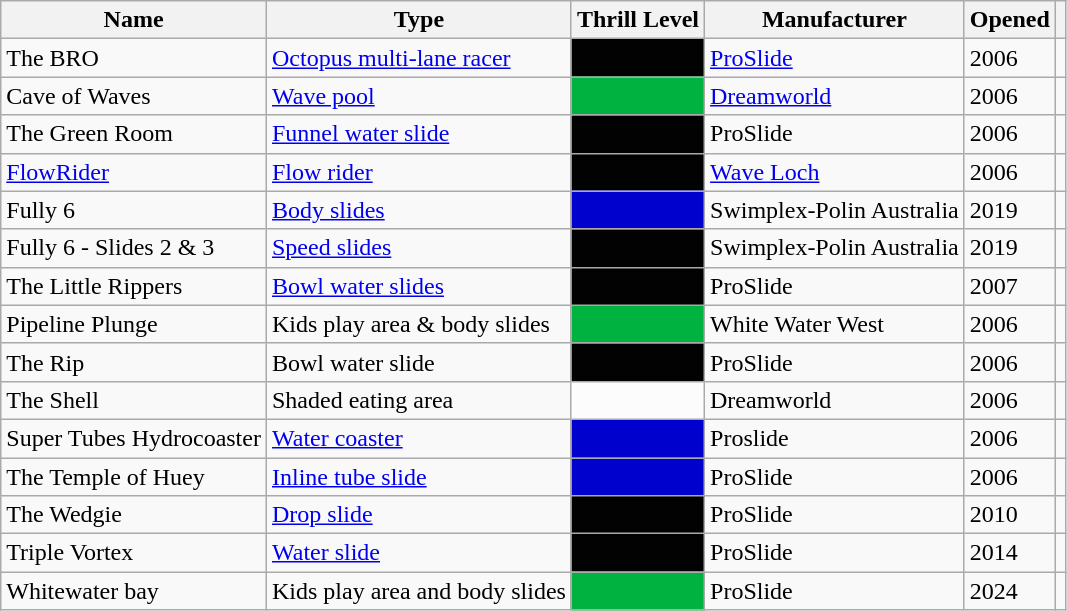<table class="wikitable sortable">
<tr>
<th>Name</th>
<th>Type</th>
<th>Thrill Level</th>
<th>Manufacturer</th>
<th>Opened</th>
<th></th>
</tr>
<tr>
<td>The BRO</td>
<td><a href='#'>Octopus multi-lane racer</a></td>
<td align="center" bgcolor="#020202"><strong></strong></td>
<td><a href='#'>ProSlide</a></td>
<td>2006</td>
<td></td>
</tr>
<tr>
<td>Cave of Waves</td>
<td><a href='#'>Wave pool</a></td>
<td align="center" bgcolor="#00B340"><strong></strong></td>
<td><a href='#'>Dreamworld</a></td>
<td>2006</td>
<td></td>
</tr>
<tr>
<td>The Green Room</td>
<td><a href='#'>Funnel water slide</a></td>
<td align="center" bgcolor="#020202"><strong></strong></td>
<td>ProSlide</td>
<td>2006</td>
<td></td>
</tr>
<tr>
<td><a href='#'>FlowRider</a></td>
<td><a href='#'>Flow rider</a></td>
<td align="center" bgcolor="#020202"><strong></strong></td>
<td><a href='#'>Wave Loch</a></td>
<td>2006</td>
<td></td>
</tr>
<tr>
<td>Fully 6</td>
<td><a href='#'>Body slides</a></td>
<td align="center" bgcolor="#0001CC"><strong></strong></td>
<td>Swimplex-Polin Australia</td>
<td>2019</td>
<td></td>
</tr>
<tr>
<td>Fully 6 - Slides 2 & 3</td>
<td><a href='#'>Speed slides</a></td>
<td align="center" bgcolor="#020202"><strong></strong></td>
<td>Swimplex-Polin Australia</td>
<td>2019</td>
<td></td>
</tr>
<tr>
<td>The Little Rippers</td>
<td><a href='#'>Bowl water slides</a></td>
<td align="center" bgcolor="#020202"><strong></strong></td>
<td>ProSlide</td>
<td>2007</td>
<td></td>
</tr>
<tr>
<td>Pipeline Plunge</td>
<td>Kids play area & body slides</td>
<td align="center" bgcolor="#00B340"><strong></strong></td>
<td>White Water West</td>
<td>2006</td>
<td></td>
</tr>
<tr>
<td>The Rip</td>
<td>Bowl water slide</td>
<td align="center" bgcolor="#020202"><strong></strong></td>
<td>ProSlide</td>
<td>2006</td>
<td></td>
</tr>
<tr>
<td>The Shell</td>
<td>Shaded eating area</td>
<td align="center" bgcolor="#FCFCFC"><strong></strong></td>
<td>Dreamworld</td>
<td>2006</td>
<td></td>
</tr>
<tr>
<td>Super Tubes Hydrocoaster</td>
<td><a href='#'>Water coaster</a></td>
<td align="center" bgcolor="#0001CC"><strong></strong></td>
<td>Proslide</td>
<td>2006</td>
<td></td>
</tr>
<tr>
<td>The Temple of Huey</td>
<td><a href='#'>Inline tube slide</a></td>
<td align="center" bgcolor="#0001CC"><strong></strong></td>
<td>ProSlide</td>
<td>2006</td>
<td></td>
</tr>
<tr>
<td>The Wedgie</td>
<td><a href='#'>Drop slide</a></td>
<td align="center" bgcolor="#020202"><strong></strong></td>
<td>ProSlide</td>
<td>2010</td>
<td></td>
</tr>
<tr>
<td>Triple Vortex</td>
<td><a href='#'>Water slide</a></td>
<td align="center" bgcolor="#020202"><strong></strong></td>
<td>ProSlide</td>
<td>2014</td>
<td></td>
</tr>
<tr>
<td>Whitewater bay</td>
<td>Kids play area and body slides</td>
<td align="center" bgcolor="#00B340"><strong></strong></td>
<td>ProSlide</td>
<td>2024</td>
<td></td>
</tr>
</table>
